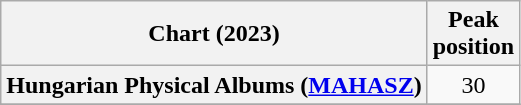<table class="wikitable sortable plainrowheaders" style="text-align:center">
<tr>
<th scope="col">Chart (2023)</th>
<th scope="col">Peak<br>position</th>
</tr>
<tr>
<th scope="row">Hungarian Physical Albums (<a href='#'>MAHASZ</a>)</th>
<td>30</td>
</tr>
<tr>
</tr>
</table>
